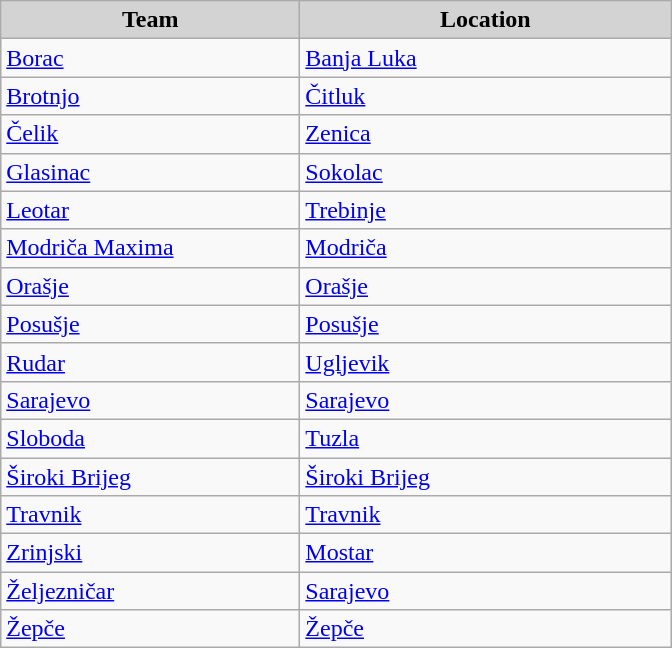<table class="wikitable" style="text-align:left">
<tr>
<th style="background:lightgrey;width:12em">Team</th>
<th style="background:lightgrey;width:15em">Location</th>
</tr>
<tr>
<td><a href='#'>Borac</a></td>
<td><a href='#'>Banja Luka</a></td>
</tr>
<tr>
<td><a href='#'>Brotnjo</a></td>
<td><a href='#'>Čitluk</a></td>
</tr>
<tr>
<td><a href='#'>Čelik</a></td>
<td><a href='#'>Zenica</a></td>
</tr>
<tr>
<td><a href='#'>Glasinac</a></td>
<td><a href='#'>Sokolac</a></td>
</tr>
<tr>
<td><a href='#'>Leotar</a></td>
<td><a href='#'>Trebinje</a></td>
</tr>
<tr>
<td><a href='#'>Modriča Maxima</a></td>
<td><a href='#'>Modriča</a></td>
</tr>
<tr>
<td><a href='#'>Orašje</a></td>
<td><a href='#'>Orašje</a></td>
</tr>
<tr>
<td><a href='#'>Posušje</a></td>
<td><a href='#'>Posušje</a></td>
</tr>
<tr>
<td><a href='#'>Rudar</a></td>
<td><a href='#'>Ugljevik</a></td>
</tr>
<tr>
<td><a href='#'>Sarajevo</a></td>
<td><a href='#'>Sarajevo</a></td>
</tr>
<tr>
<td><a href='#'>Sloboda</a></td>
<td><a href='#'>Tuzla</a></td>
</tr>
<tr>
<td><a href='#'>Široki Brijeg</a></td>
<td><a href='#'>Široki Brijeg</a></td>
</tr>
<tr>
<td><a href='#'>Travnik</a></td>
<td><a href='#'>Travnik</a></td>
</tr>
<tr>
<td><a href='#'>Zrinjski</a></td>
<td><a href='#'>Mostar</a></td>
</tr>
<tr>
<td><a href='#'>Željezničar</a></td>
<td><a href='#'>Sarajevo</a></td>
</tr>
<tr>
<td><a href='#'>Žepče</a></td>
<td><a href='#'>Žepče</a></td>
</tr>
</table>
